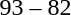<table style="text-align:center;">
<tr>
<th width=200></th>
<th width=100></th>
<th width=200></th>
<th></th>
</tr>
<tr>
<td align=right><strong></strong></td>
<td>93 – 82</td>
<td align=left></td>
</tr>
</table>
